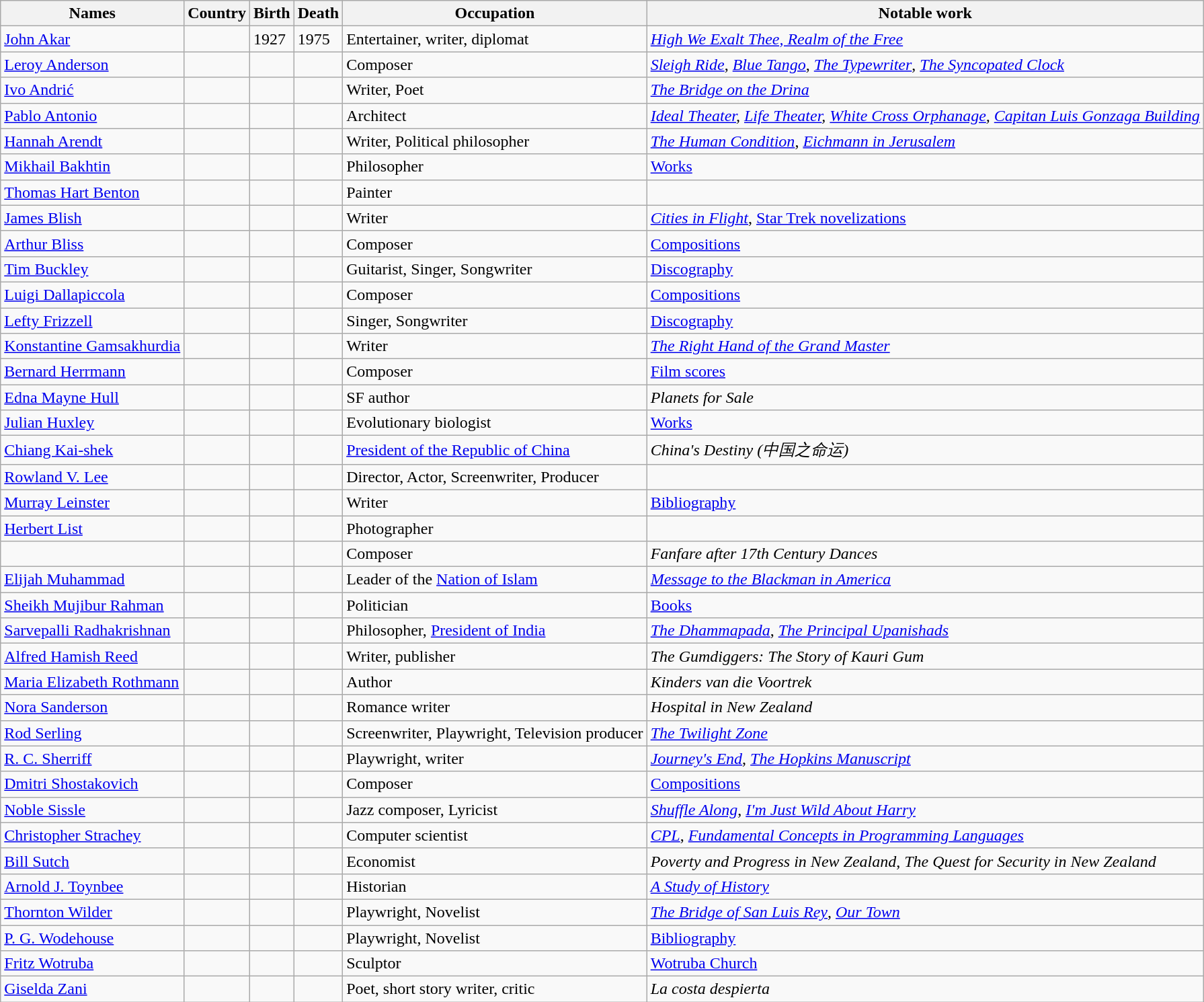<table class="wikitable sortable" border="1" style="border-spacing:0; style="width:100%;">
<tr>
<th>Names</th>
<th>Country</th>
<th>Birth</th>
<th>Death</th>
<th>Occupation</th>
<th>Notable work</th>
</tr>
<tr>
<td><a href='#'>John Akar</a></td>
<td></td>
<td>1927</td>
<td>1975</td>
<td>Entertainer, writer, diplomat</td>
<td><em><a href='#'>High We Exalt Thee, Realm of the Free</a></em></td>
</tr>
<tr>
<td><a href='#'>Leroy Anderson</a></td>
<td></td>
<td></td>
<td></td>
<td>Composer</td>
<td><em><a href='#'>Sleigh Ride</a></em>, <em><a href='#'>Blue Tango</a></em>, <em><a href='#'>The Typewriter</a></em>, <em><a href='#'>The Syncopated Clock</a></em></td>
</tr>
<tr>
<td><a href='#'>Ivo Andrić</a></td>
<td></td>
<td></td>
<td></td>
<td>Writer, Poet</td>
<td><em><a href='#'>The Bridge on the Drina</a></em></td>
</tr>
<tr>
<td><a href='#'>Pablo Antonio</a></td>
<td></td>
<td></td>
<td></td>
<td>Architect</td>
<td><em><a href='#'>Ideal Theater</a>, <a href='#'>Life Theater</a>, <a href='#'>White Cross Orphanage</a>, <a href='#'>Capitan Luis Gonzaga Building</a></em></td>
</tr>
<tr>
<td><a href='#'>Hannah Arendt</a></td>
<td><br></td>
<td></td>
<td></td>
<td>Writer, Political philosopher</td>
<td><em><a href='#'>The Human Condition</a></em>, <em><a href='#'>Eichmann in Jerusalem</a></em></td>
</tr>
<tr>
<td><a href='#'>Mikhail Bakhtin</a></td>
<td></td>
<td></td>
<td></td>
<td>Philosopher</td>
<td><a href='#'>Works</a></td>
</tr>
<tr>
<td><a href='#'>Thomas Hart Benton</a></td>
<td></td>
<td></td>
<td></td>
<td>Painter</td>
<td></td>
</tr>
<tr>
<td><a href='#'>James Blish</a></td>
<td></td>
<td></td>
<td></td>
<td>Writer</td>
<td><em><a href='#'>Cities in Flight</a></em>, <a href='#'>Star Trek novelizations</a></td>
</tr>
<tr>
<td><a href='#'>Arthur Bliss</a></td>
<td></td>
<td></td>
<td></td>
<td>Composer</td>
<td><a href='#'>Compositions</a></td>
</tr>
<tr>
<td><a href='#'>Tim Buckley</a></td>
<td></td>
<td></td>
<td></td>
<td>Guitarist, Singer, Songwriter</td>
<td><a href='#'>Discography</a></td>
</tr>
<tr>
<td><a href='#'>Luigi Dallapiccola</a></td>
<td></td>
<td></td>
<td></td>
<td>Composer</td>
<td><a href='#'>Compositions</a></td>
</tr>
<tr>
<td><a href='#'>Lefty Frizzell</a></td>
<td></td>
<td></td>
<td></td>
<td>Singer, Songwriter</td>
<td><a href='#'>Discography</a></td>
</tr>
<tr>
<td><a href='#'>Konstantine Gamsakhurdia</a></td>
<td></td>
<td></td>
<td></td>
<td>Writer</td>
<td><em><a href='#'>The Right Hand of the Grand Master</a></em></td>
</tr>
<tr>
<td><a href='#'>Bernard Herrmann</a></td>
<td></td>
<td></td>
<td></td>
<td>Composer</td>
<td><a href='#'>Film scores</a></td>
</tr>
<tr>
<td><a href='#'>Edna Mayne Hull</a></td>
<td></td>
<td></td>
<td></td>
<td>SF author</td>
<td><em>Planets for Sale</em></td>
</tr>
<tr>
<td><a href='#'>Julian Huxley</a></td>
<td></td>
<td></td>
<td></td>
<td>Evolutionary biologist</td>
<td><a href='#'>Works</a></td>
</tr>
<tr>
<td><a href='#'>Chiang Kai-shek</a></td>
<td></td>
<td></td>
<td></td>
<td><a href='#'>President of the Republic of China</a></td>
<td><em>China's Destiny (中国之命运)</em></td>
</tr>
<tr>
<td><a href='#'>Rowland V. Lee</a></td>
<td></td>
<td></td>
<td></td>
<td>Director, Actor, Screenwriter, Producer</td>
<td></td>
</tr>
<tr>
<td><a href='#'>Murray Leinster</a></td>
<td></td>
<td></td>
<td></td>
<td>Writer</td>
<td><a href='#'>Bibliography</a></td>
</tr>
<tr>
<td><a href='#'>Herbert List</a></td>
<td></td>
<td></td>
<td></td>
<td>Photographer</td>
<td></td>
</tr>
<tr>
<td></td>
<td></td>
<td></td>
<td></td>
<td>Composer</td>
<td><em>Fanfare after 17th Century Dances</em></td>
</tr>
<tr>
<td><a href='#'>Elijah Muhammad</a></td>
<td></td>
<td></td>
<td></td>
<td>Leader of the <a href='#'>Nation of Islam</a></td>
<td><em><a href='#'>Message to the Blackman in America</a></em></td>
</tr>
<tr>
<td><a href='#'>Sheikh Mujibur Rahman</a></td>
<td></td>
<td></td>
<td></td>
<td>Politician</td>
<td><a href='#'>Books</a></td>
</tr>
<tr>
<td><a href='#'>Sarvepalli Radhakrishnan</a></td>
<td></td>
<td></td>
<td></td>
<td>Philosopher, <a href='#'>President of India</a></td>
<td><em><a href='#'>The Dhammapada</a></em>, <em><a href='#'>The Principal Upanishads</a></em></td>
</tr>
<tr>
<td><a href='#'>Alfred Hamish Reed</a></td>
<td></td>
<td></td>
<td></td>
<td>Writer, publisher</td>
<td><em>The Gumdiggers: The Story of Kauri Gum</em></td>
</tr>
<tr>
<td><a href='#'>Maria Elizabeth Rothmann</a></td>
<td></td>
<td></td>
<td></td>
<td>Author</td>
<td><em>Kinders van die Voortrek</em></td>
</tr>
<tr>
<td><a href='#'>Nora Sanderson</a></td>
<td></td>
<td></td>
<td></td>
<td>Romance writer</td>
<td><em>Hospital in New Zealand</em></td>
</tr>
<tr>
<td><a href='#'>Rod Serling</a></td>
<td></td>
<td></td>
<td></td>
<td>Screenwriter, Playwright, Television producer</td>
<td><em><a href='#'>The Twilight Zone</a></em></td>
</tr>
<tr>
<td><a href='#'>R. C. Sherriff</a></td>
<td></td>
<td></td>
<td></td>
<td>Playwright, writer</td>
<td><em><a href='#'>Journey's End</a></em>, <em><a href='#'>The Hopkins Manuscript</a></em></td>
</tr>
<tr>
<td><a href='#'>Dmitri Shostakovich</a></td>
<td></td>
<td></td>
<td></td>
<td>Composer</td>
<td><a href='#'>Compositions</a></td>
</tr>
<tr>
<td><a href='#'>Noble Sissle</a></td>
<td></td>
<td></td>
<td></td>
<td>Jazz composer, Lyricist</td>
<td><em><a href='#'>Shuffle Along</a></em>, <em><a href='#'>I'm Just Wild About Harry</a></em></td>
</tr>
<tr>
<td><a href='#'>Christopher Strachey</a></td>
<td></td>
<td></td>
<td></td>
<td>Computer scientist</td>
<td><em><a href='#'>CPL</a></em>, <em><a href='#'>Fundamental Concepts in Programming Languages</a></em></td>
</tr>
<tr>
<td><a href='#'>Bill Sutch</a></td>
<td></td>
<td></td>
<td></td>
<td>Economist</td>
<td><em>Poverty and Progress in New Zealand</em>, <em>The Quest for Security in New Zealand</em></td>
</tr>
<tr>
<td><a href='#'>Arnold J. Toynbee</a></td>
<td></td>
<td></td>
<td></td>
<td>Historian</td>
<td><em><a href='#'>A Study of History</a></em></td>
</tr>
<tr>
<td><a href='#'>Thornton Wilder</a></td>
<td></td>
<td></td>
<td></td>
<td>Playwright, Novelist</td>
<td><em><a href='#'>The Bridge of San Luis Rey</a></em>, <em><a href='#'>Our Town</a></em></td>
</tr>
<tr>
<td><a href='#'>P. G. Wodehouse</a></td>
<td></td>
<td></td>
<td></td>
<td>Playwright, Novelist</td>
<td><a href='#'>Bibliography</a></td>
</tr>
<tr>
<td><a href='#'>Fritz Wotruba</a></td>
<td></td>
<td></td>
<td></td>
<td>Sculptor</td>
<td><a href='#'>Wotruba Church</a></td>
</tr>
<tr>
<td><a href='#'>Giselda Zani</a></td>
<td></td>
<td></td>
<td></td>
<td>Poet, short story writer, critic</td>
<td><em>La costa despierta</em></td>
</tr>
</table>
